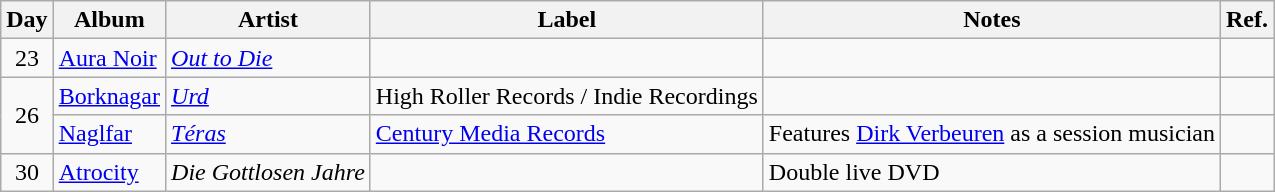<table class="wikitable">
<tr>
<th>Day</th>
<th>Album</th>
<th>Artist</th>
<th>Label</th>
<th>Notes</th>
<th>Ref.</th>
</tr>
<tr>
<td rowspan="1" style="text-align:center;">23</td>
<td><a href='#'>Aura Noir</a></td>
<td><em><a href='#'>Out to Die</a></em></td>
<td></td>
<td></td>
<td></td>
</tr>
<tr>
<td rowspan="2" style="text-align:center;">26</td>
<td><a href='#'>Borknagar</a></td>
<td><em><a href='#'>Urd</a></em></td>
<td>High Roller Records / Indie Recordings</td>
<td></td>
<td></td>
</tr>
<tr>
<td><a href='#'>Naglfar</a></td>
<td><em><a href='#'>Téras</a></em></td>
<td><a href='#'>Century Media Records</a></td>
<td>Features <a href='#'>Dirk Verbeuren</a> as a session musician</td>
<td></td>
</tr>
<tr>
<td style="text-align:center;" rowspan="1">30</td>
<td><a href='#'>Atrocity</a></td>
<td><em>Die Gottlosen Jahre</em></td>
<td></td>
<td>Double live DVD</td>
<td></td>
</tr>
</table>
